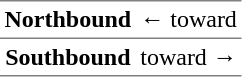<table border="1" cellspacing="0" cellpadding="3" frame="hsides" rules="rows">
<tr>
<th><span>Northbound</span></th>
<td>←  toward </td>
</tr>
<tr>
<th><span>Southbound</span></th>
<td>  toward  →</td>
</tr>
</table>
